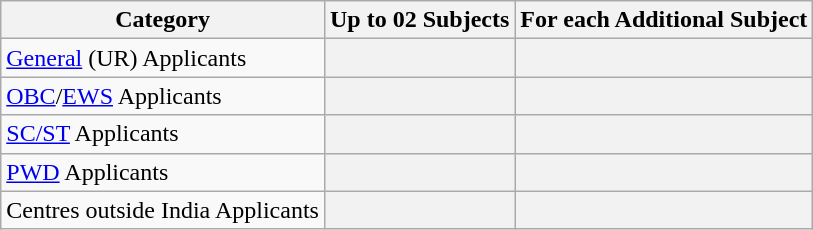<table class="wikitable">
<tr>
<th>Category</th>
<th>Up to 02 Subjects</th>
<th>For each Additional Subject</th>
</tr>
<tr>
<td><a href='#'>General</a> (UR) Applicants</td>
<th></th>
<th></th>
</tr>
<tr>
<td><a href='#'>OBC</a>/<a href='#'>EWS</a> Applicants</td>
<th></th>
<th></th>
</tr>
<tr>
<td><a href='#'>SC/ST</a> Applicants</td>
<th></th>
<th></th>
</tr>
<tr>
<td><a href='#'>PWD</a> Applicants</td>
<th></th>
<th></th>
</tr>
<tr>
<td>Centres outside India Applicants</td>
<th></th>
<th></th>
</tr>
</table>
